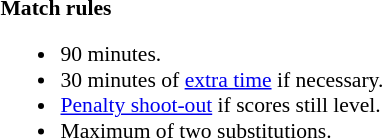<table style="width:100%; font-size:90%;">
<tr>
<td><br><strong>Match rules</strong><ul><li>90 minutes.</li><li>30 minutes of <a href='#'>extra time</a> if necessary.</li><li><a href='#'>Penalty shoot-out</a> if scores still level.</li><li>Maximum of two substitutions.</li></ul></td>
</tr>
</table>
